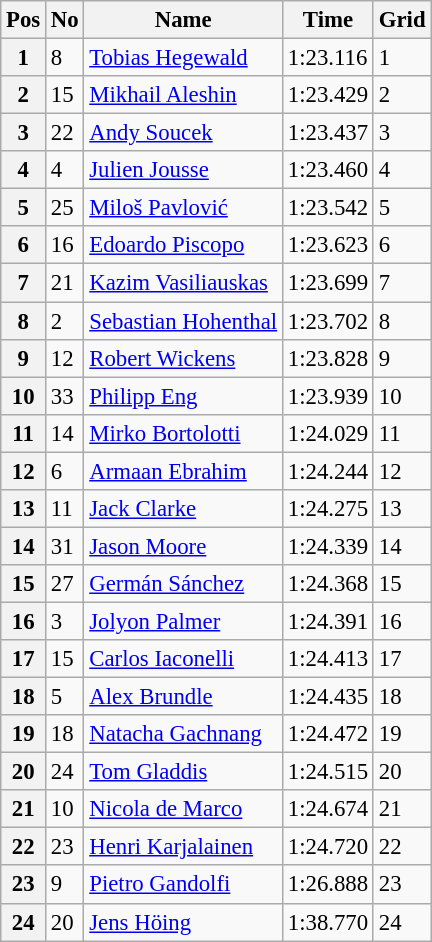<table class="wikitable" style="font-size: 95%">
<tr>
<th>Pos</th>
<th>No</th>
<th>Name</th>
<th>Time</th>
<th>Grid</th>
</tr>
<tr>
<th>1</th>
<td>8</td>
<td> <a href='#'>Tobias Hegewald</a></td>
<td>1:23.116</td>
<td>1</td>
</tr>
<tr>
<th>2</th>
<td>15</td>
<td> <a href='#'>Mikhail Aleshin</a></td>
<td>1:23.429</td>
<td>2</td>
</tr>
<tr>
<th>3</th>
<td>22</td>
<td> <a href='#'>Andy Soucek</a></td>
<td>1:23.437</td>
<td>3</td>
</tr>
<tr>
<th>4</th>
<td>4</td>
<td> <a href='#'>Julien Jousse</a></td>
<td>1:23.460</td>
<td>4</td>
</tr>
<tr>
<th>5</th>
<td>25</td>
<td> <a href='#'>Miloš Pavlović</a></td>
<td>1:23.542</td>
<td>5</td>
</tr>
<tr>
<th>6</th>
<td>16</td>
<td> <a href='#'>Edoardo Piscopo</a></td>
<td>1:23.623</td>
<td>6</td>
</tr>
<tr>
<th>7</th>
<td>21</td>
<td> <a href='#'>Kazim Vasiliauskas</a></td>
<td>1:23.699</td>
<td>7</td>
</tr>
<tr>
<th>8</th>
<td>2</td>
<td> <a href='#'>Sebastian Hohenthal</a></td>
<td>1:23.702</td>
<td>8</td>
</tr>
<tr>
<th>9</th>
<td>12</td>
<td> <a href='#'>Robert Wickens</a></td>
<td>1:23.828</td>
<td>9</td>
</tr>
<tr>
<th>10</th>
<td>33</td>
<td> <a href='#'>Philipp Eng</a></td>
<td>1:23.939</td>
<td>10</td>
</tr>
<tr>
<th>11</th>
<td>14</td>
<td> <a href='#'>Mirko Bortolotti</a></td>
<td>1:24.029</td>
<td>11</td>
</tr>
<tr>
<th>12</th>
<td>6</td>
<td> <a href='#'>Armaan Ebrahim</a></td>
<td>1:24.244</td>
<td>12</td>
</tr>
<tr>
<th>13</th>
<td>11</td>
<td> <a href='#'>Jack Clarke</a></td>
<td>1:24.275</td>
<td>13</td>
</tr>
<tr>
<th>14</th>
<td>31</td>
<td> <a href='#'>Jason Moore</a></td>
<td>1:24.339</td>
<td>14</td>
</tr>
<tr>
<th>15</th>
<td>27</td>
<td> <a href='#'>Germán Sánchez</a></td>
<td>1:24.368</td>
<td>15</td>
</tr>
<tr>
<th>16</th>
<td>3</td>
<td> <a href='#'>Jolyon Palmer</a></td>
<td>1:24.391</td>
<td>16</td>
</tr>
<tr>
<th>17</th>
<td>15</td>
<td> <a href='#'>Carlos Iaconelli</a></td>
<td>1:24.413</td>
<td>17</td>
</tr>
<tr>
<th>18</th>
<td>5</td>
<td> <a href='#'>Alex Brundle</a></td>
<td>1:24.435</td>
<td>18</td>
</tr>
<tr>
<th>19</th>
<td>18</td>
<td> <a href='#'>Natacha Gachnang</a></td>
<td>1:24.472</td>
<td>19</td>
</tr>
<tr>
<th>20</th>
<td>24</td>
<td> <a href='#'>Tom Gladdis</a></td>
<td>1:24.515</td>
<td>20</td>
</tr>
<tr>
<th>21</th>
<td>10</td>
<td> <a href='#'>Nicola de Marco</a></td>
<td>1:24.674</td>
<td>21</td>
</tr>
<tr>
<th>22</th>
<td>23</td>
<td> <a href='#'>Henri Karjalainen</a></td>
<td>1:24.720</td>
<td>22</td>
</tr>
<tr>
<th>23</th>
<td>9</td>
<td> <a href='#'>Pietro Gandolfi</a></td>
<td>1:26.888</td>
<td>23</td>
</tr>
<tr>
<th>24</th>
<td>20</td>
<td> <a href='#'>Jens Höing</a></td>
<td>1:38.770</td>
<td>24</td>
</tr>
</table>
